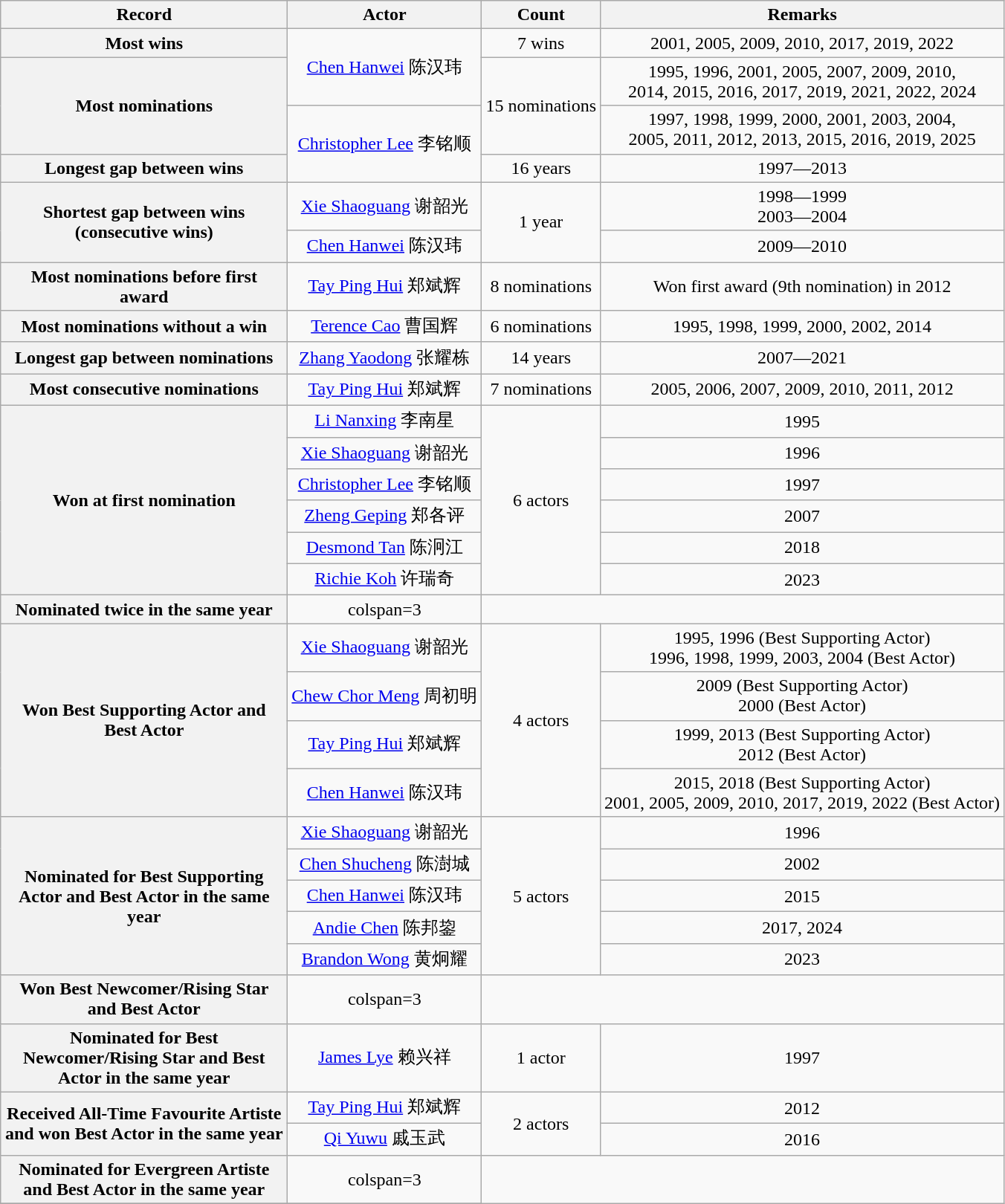<table class="wikitable" style="text-align: center;">
<tr>
<th width=250 scope="col">Record</th>
<th scope="col">Actor</th>
<th scope="col">Count</th>
<th scope="col">Remarks</th>
</tr>
<tr>
<th>Most wins</th>
<td rowspan=2><a href='#'>Chen Hanwei</a> 陈汉玮</td>
<td>7 wins</td>
<td>2001, 2005, 2009, 2010, 2017, 2019, 2022</td>
</tr>
<tr>
<th rowspan=2>Most nominations</th>
<td rowspan=2>15 nominations</td>
<td>1995, 1996, 2001, 2005, 2007, 2009, 2010,<br>2014, 2015, 2016, 2017, 2019, 2021, 2022, 2024</td>
</tr>
<tr>
<td rowspan=2><a href='#'>Christopher Lee</a> 李铭顺</td>
<td>1997, 1998, 1999, 2000, 2001, 2003, 2004,<br> 2005, 2011, 2012, 2013, 2015, 2016, 2019, 2025</td>
</tr>
<tr>
<th>Longest gap between wins</th>
<td>16 years</td>
<td>1997—2013</td>
</tr>
<tr>
<th rowspan=2>Shortest gap between wins<br>(consecutive wins)</th>
<td><a href='#'>Xie Shaoguang</a> 谢韶光</td>
<td rowspan=2>1 year</td>
<td>1998—1999<br>2003—2004</td>
</tr>
<tr>
<td><a href='#'>Chen Hanwei</a> 陈汉玮</td>
<td>2009—2010</td>
</tr>
<tr>
<th>Most nominations before first award</th>
<td><a href='#'>Tay Ping Hui</a> 郑斌辉</td>
<td>8 nominations</td>
<td>Won first award (9th nomination) in 2012</td>
</tr>
<tr>
<th>Most nominations without a win</th>
<td><a href='#'>Terence Cao</a> 曹国辉</td>
<td>6 nominations</td>
<td>1995, 1998, 1999, 2000, 2002, 2014</td>
</tr>
<tr>
<th>Longest gap between nominations</th>
<td><a href='#'>Zhang Yaodong</a> 张耀栋</td>
<td>14 years</td>
<td>2007—2021</td>
</tr>
<tr>
<th>Most consecutive nominations</th>
<td><a href='#'>Tay Ping Hui</a> 郑斌辉</td>
<td>7 nominations</td>
<td>2005, 2006, 2007, 2009, 2010, 2011, 2012</td>
</tr>
<tr>
<th rowspan=6>Won at first nomination</th>
<td><a href='#'>Li Nanxing</a> 李南星</td>
<td rowspan=6>6 actors</td>
<td>1995</td>
</tr>
<tr>
<td><a href='#'>Xie Shaoguang</a> 谢韶光</td>
<td>1996</td>
</tr>
<tr>
<td><a href='#'>Christopher Lee</a> 李铭顺</td>
<td>1997</td>
</tr>
<tr>
<td><a href='#'>Zheng Geping</a> 郑各评</td>
<td>2007</td>
</tr>
<tr>
<td><a href='#'>Desmond Tan</a> 陈泂江</td>
<td>2018</td>
</tr>
<tr>
<td><a href='#'>Richie Koh</a> 许瑞奇</td>
<td>2023</td>
</tr>
<tr>
<th>Nominated twice in the same year</th>
<td>colspan=3 </td>
</tr>
<tr>
<th rowspan=4>Won Best Supporting Actor and Best Actor</th>
<td><a href='#'>Xie Shaoguang</a> 谢韶光</td>
<td rowspan=4>4 actors</td>
<td>1995, 1996 (Best Supporting Actor)<br>1996, 1998, 1999, 2003, 2004 (Best Actor)</td>
</tr>
<tr>
<td><a href='#'>Chew Chor Meng</a> 周初明</td>
<td>2009 (Best Supporting Actor)<br>2000 (Best Actor)</td>
</tr>
<tr>
<td><a href='#'>Tay Ping Hui</a> 郑斌辉</td>
<td>1999, 2013 (Best Supporting Actor)<br>2012 (Best Actor)</td>
</tr>
<tr>
<td><a href='#'>Chen Hanwei</a> 陈汉玮</td>
<td>2015, 2018 (Best Supporting Actor)<br>2001, 2005, 2009, 2010, 2017, 2019, 2022 (Best Actor)</td>
</tr>
<tr>
<th rowspan=5>Nominated for Best Supporting Actor and Best Actor in the same year</th>
<td><a href='#'>Xie Shaoguang</a> 谢韶光</td>
<td rowspan=5>5 actors</td>
<td>1996</td>
</tr>
<tr>
<td><a href='#'>Chen Shucheng</a> 陈澍城</td>
<td>2002</td>
</tr>
<tr>
<td><a href='#'>Chen Hanwei</a> 陈汉玮</td>
<td>2015</td>
</tr>
<tr>
<td><a href='#'>Andie Chen</a> 陈邦鋆</td>
<td>2017, 2024</td>
</tr>
<tr>
<td><a href='#'>Brandon Wong</a> 黄炯耀</td>
<td>2023</td>
</tr>
<tr>
<th>Won Best Newcomer/Rising Star and Best Actor</th>
<td>colspan=3 </td>
</tr>
<tr>
<th>Nominated for Best Newcomer/Rising Star and Best Actor in the same year</th>
<td><a href='#'>James Lye</a> 赖兴祥</td>
<td>1 actor</td>
<td>1997</td>
</tr>
<tr>
<th rowspan=2>Received All-Time Favourite Artiste and won Best Actor in the same year</th>
<td><a href='#'>Tay Ping Hui</a> 郑斌辉</td>
<td rowspan=2>2 actors</td>
<td>2012</td>
</tr>
<tr>
<td><a href='#'>Qi Yuwu</a> 戚玉武</td>
<td>2016</td>
</tr>
<tr>
<th>Nominated for Evergreen Artiste and Best Actor in the same year</th>
<td>colspan=3 </td>
</tr>
<tr>
</tr>
</table>
